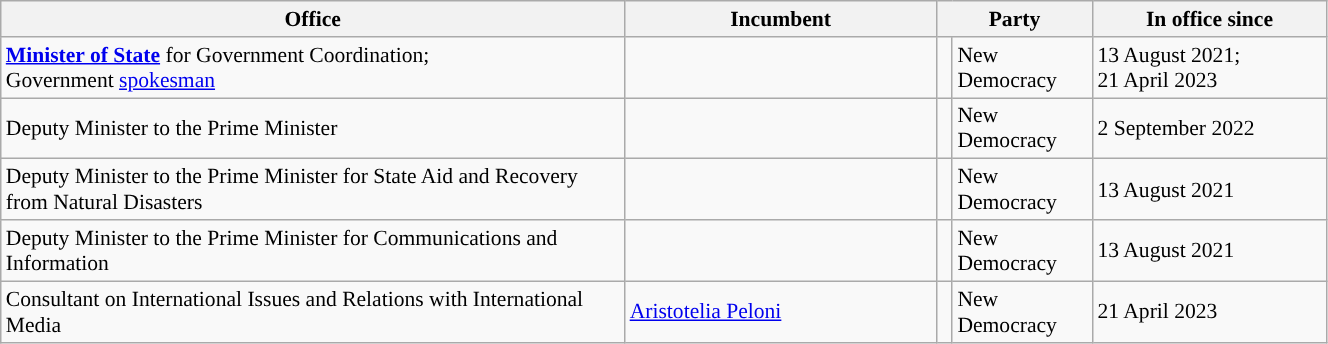<table class="wikitable" style="width: 70%; font-size: 90%;">
<tr>
<th width="40%">Office</th>
<th width="20%">Incumbent</th>
<th width="10%" colspan="2">Party</th>
<th width="15%">In office since</th>
</tr>
<tr>
<td><strong><a href='#'>Minister of State</a></strong> for Government Coordination;<br>Government <a href='#'>spokesman</a></td>
<td><strong></strong></td>
<td width="5" style="background-color: "></td>
<td>New Democracy</td>
<td>13 August 2021;<br>21 April 2023</td>
</tr>
<tr>
<td>Deputy Minister to the Prime Minister</td>
<td></td>
<td width="5" style="background-color: "></td>
<td>New Democracy</td>
<td>2 September 2022</td>
</tr>
<tr>
<td>Deputy Minister to the Prime Minister for State Aid and Recovery from Natural Disasters</td>
<td></td>
<td width="5" style="background-color: "></td>
<td>New Democracy</td>
<td>13 August 2021</td>
</tr>
<tr>
<td>Deputy Minister to the Prime Minister for Communications and Information</td>
<td></td>
<td width="5" style="background-color: "></td>
<td>New Democracy</td>
<td>13 August 2021</td>
</tr>
<tr>
<td>Consultant on International Issues and Relations with International Media</td>
<td><a href='#'>Aristotelia Peloni</a></td>
<td width="5" style="background-color: "></td>
<td>New Democracy</td>
<td>21 April 2023</td>
</tr>
</table>
